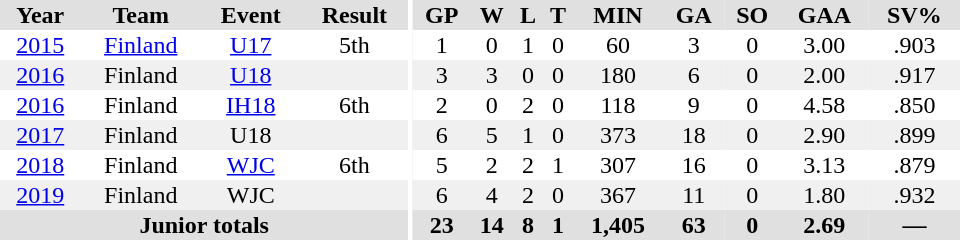<table border="0" cellpadding="1" cellspacing="0" ID="Table3" style="text-align:center; width:40em;">
<tr bgcolor="#e0e0e0">
<th>Year</th>
<th>Team</th>
<th>Event</th>
<th>Result</th>
<th rowspan="99" bgcolor="#ffffff"></th>
<th>GP</th>
<th>W</th>
<th>L</th>
<th>T</th>
<th>MIN</th>
<th>GA</th>
<th>SO</th>
<th>GAA</th>
<th>SV%</th>
</tr>
<tr>
<td><a href='#'>2015</a></td>
<td><a href='#'>Finland</a></td>
<td><a href='#'>U17</a></td>
<td>5th</td>
<td>1</td>
<td>0</td>
<td>1</td>
<td>0</td>
<td>60</td>
<td>3</td>
<td>0</td>
<td>3.00</td>
<td>.903</td>
</tr>
<tr bgcolor="#f0f0f0">
<td><a href='#'>2016</a></td>
<td>Finland</td>
<td><a href='#'>U18</a></td>
<td></td>
<td>3</td>
<td>3</td>
<td>0</td>
<td>0</td>
<td>180</td>
<td>6</td>
<td>0</td>
<td>2.00</td>
<td>.917</td>
</tr>
<tr>
<td><a href='#'>2016</a></td>
<td>Finland</td>
<td><a href='#'>IH18</a></td>
<td>6th</td>
<td>2</td>
<td>0</td>
<td>2</td>
<td>0</td>
<td>118</td>
<td>9</td>
<td>0</td>
<td>4.58</td>
<td>.850</td>
</tr>
<tr bgcolor="#f0f0f0">
<td><a href='#'>2017</a></td>
<td>Finland</td>
<td>U18</td>
<td></td>
<td>6</td>
<td>5</td>
<td>1</td>
<td>0</td>
<td>373</td>
<td>18</td>
<td>0</td>
<td>2.90</td>
<td>.899</td>
</tr>
<tr>
<td><a href='#'>2018</a></td>
<td>Finland</td>
<td><a href='#'>WJC</a></td>
<td>6th</td>
<td>5</td>
<td>2</td>
<td>2</td>
<td>1</td>
<td>307</td>
<td>16</td>
<td>0</td>
<td>3.13</td>
<td>.879</td>
</tr>
<tr bgcolor="#f0f0f0">
<td><a href='#'>2019</a></td>
<td>Finland</td>
<td>WJC</td>
<td></td>
<td>6</td>
<td>4</td>
<td>2</td>
<td>0</td>
<td>367</td>
<td>11</td>
<td>0</td>
<td>1.80</td>
<td>.932</td>
</tr>
<tr bgcolor="#e0e0e0">
<th colspan="4">Junior totals</th>
<th>23</th>
<th>14</th>
<th>8</th>
<th>1</th>
<th>1,405</th>
<th>63</th>
<th>0</th>
<th>2.69</th>
<th>—</th>
</tr>
</table>
